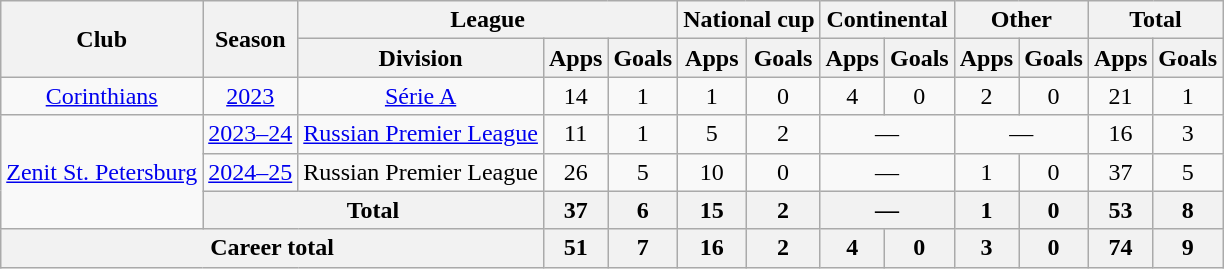<table class="wikitable" style="text-align: center">
<tr>
<th rowspan="2">Club</th>
<th rowspan="2">Season</th>
<th colspan="3">League</th>
<th colspan="2">National cup</th>
<th colspan="2">Continental</th>
<th colspan="2">Other</th>
<th colspan="2">Total</th>
</tr>
<tr>
<th>Division</th>
<th>Apps</th>
<th>Goals</th>
<th>Apps</th>
<th>Goals</th>
<th>Apps</th>
<th>Goals</th>
<th>Apps</th>
<th>Goals</th>
<th>Apps</th>
<th>Goals</th>
</tr>
<tr>
<td><a href='#'>Corinthians</a></td>
<td><a href='#'>2023</a></td>
<td><a href='#'>Série A</a></td>
<td>14</td>
<td>1</td>
<td>1</td>
<td>0</td>
<td>4</td>
<td>0</td>
<td>2</td>
<td>0</td>
<td>21</td>
<td>1</td>
</tr>
<tr>
<td rowspan="3"><a href='#'>Zenit St. Petersburg</a></td>
<td><a href='#'>2023–24</a></td>
<td><a href='#'>Russian Premier League</a></td>
<td>11</td>
<td>1</td>
<td>5</td>
<td>2</td>
<td colspan="2">—</td>
<td colspan="2">—</td>
<td>16</td>
<td>3</td>
</tr>
<tr>
<td><a href='#'>2024–25</a></td>
<td>Russian Premier League</td>
<td>26</td>
<td>5</td>
<td>10</td>
<td>0</td>
<td colspan="2">—</td>
<td>1</td>
<td>0</td>
<td>37</td>
<td>5</td>
</tr>
<tr>
<th colspan="2">Total</th>
<th>37</th>
<th>6</th>
<th>15</th>
<th>2</th>
<th colspan="2">—</th>
<th>1</th>
<th>0</th>
<th>53</th>
<th>8</th>
</tr>
<tr>
<th colspan="3"><strong>Career total</strong></th>
<th>51</th>
<th>7</th>
<th>16</th>
<th>2</th>
<th>4</th>
<th>0</th>
<th>3</th>
<th>0</th>
<th>74</th>
<th>9</th>
</tr>
</table>
